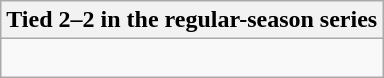<table class="wikitable collapsible collapsed">
<tr>
<th>Tied 2–2 in the regular-season series</th>
</tr>
<tr>
<td><br>


</td>
</tr>
</table>
